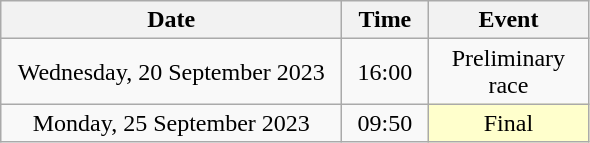<table class = "wikitable" style="text-align:center;">
<tr>
<th width=220>Date</th>
<th width=50>Time</th>
<th width=100>Event</th>
</tr>
<tr>
<td>Wednesday, 20 September 2023</td>
<td>16:00</td>
<td>Preliminary race</td>
</tr>
<tr>
<td>Monday, 25 September 2023</td>
<td>09:50</td>
<td bgcolor=ffffcc>Final</td>
</tr>
</table>
